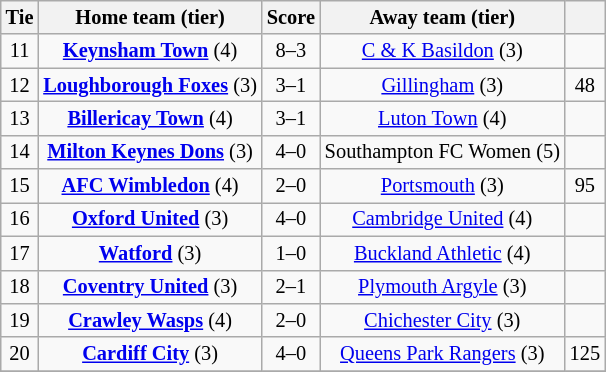<table class="wikitable" style="text-align:center; font-size:85%">
<tr>
<th>Tie</th>
<th>Home team (tier)</th>
<th>Score</th>
<th>Away team (tier)</th>
<th></th>
</tr>
<tr>
<td>11</td>
<td><strong><a href='#'>Keynsham Town</a></strong> (4)</td>
<td>8–3</td>
<td><a href='#'>C & K Basildon</a> (3)</td>
<td></td>
</tr>
<tr>
<td>12</td>
<td><strong><a href='#'>Loughborough Foxes</a></strong> (3)</td>
<td>3–1 </td>
<td><a href='#'>Gillingham</a> (3)</td>
<td>48</td>
</tr>
<tr>
<td>13</td>
<td><strong><a href='#'>Billericay Town</a></strong> (4)</td>
<td>3–1 </td>
<td><a href='#'>Luton Town</a> (4)</td>
<td></td>
</tr>
<tr>
<td>14</td>
<td><strong><a href='#'>Milton Keynes Dons</a></strong> (3)</td>
<td>4–0</td>
<td>Southampton FC Women (5)</td>
<td></td>
</tr>
<tr>
<td>15</td>
<td><strong><a href='#'>AFC Wimbledon</a></strong> (4)</td>
<td>2–0</td>
<td><a href='#'>Portsmouth</a> (3)</td>
<td>95</td>
</tr>
<tr>
<td>16</td>
<td><strong><a href='#'>Oxford United</a></strong> (3)</td>
<td>4–0</td>
<td><a href='#'>Cambridge United</a> (4)</td>
<td></td>
</tr>
<tr>
<td>17</td>
<td><strong><a href='#'>Watford</a></strong> (3)</td>
<td>1–0</td>
<td><a href='#'>Buckland Athletic</a> (4)</td>
<td></td>
</tr>
<tr>
<td>18</td>
<td><strong><a href='#'>Coventry United</a></strong> (3)</td>
<td>2–1</td>
<td><a href='#'>Plymouth Argyle</a> (3)</td>
<td></td>
</tr>
<tr>
<td>19</td>
<td><strong><a href='#'>Crawley Wasps</a></strong> (4)</td>
<td>2–0</td>
<td><a href='#'>Chichester City</a> (3)</td>
<td></td>
</tr>
<tr>
<td>20</td>
<td><strong><a href='#'>Cardiff City</a></strong> (3)</td>
<td>4–0</td>
<td><a href='#'>Queens Park Rangers</a> (3)</td>
<td>125</td>
</tr>
<tr>
</tr>
</table>
